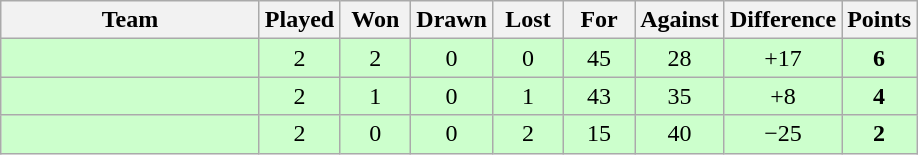<table class="wikitable" style="text-align:center">
<tr>
<th width=165>Team</th>
<th width=40>Played</th>
<th width=40>Won</th>
<th width=40>Drawn</th>
<th width=40>Lost</th>
<th width=40>For</th>
<th width=40>Against</th>
<th width=40>Difference</th>
<th width=40>Points</th>
</tr>
<tr bgcolor=#ccffcc>
<td style="text-align:left"></td>
<td>2</td>
<td>2</td>
<td>0</td>
<td>0</td>
<td>45</td>
<td>28</td>
<td>+17</td>
<td><strong>6</strong></td>
</tr>
<tr bgcolor=#ccffcc>
<td style="text-align:left"></td>
<td>2</td>
<td>1</td>
<td>0</td>
<td>1</td>
<td>43</td>
<td>35</td>
<td>+8</td>
<td><strong>4</strong></td>
</tr>
<tr bgcolor=#ccffcc>
<td style="text-align:left"></td>
<td>2</td>
<td>0</td>
<td>0</td>
<td>2</td>
<td>15</td>
<td>40</td>
<td>−25</td>
<td><strong>2</strong></td>
</tr>
</table>
